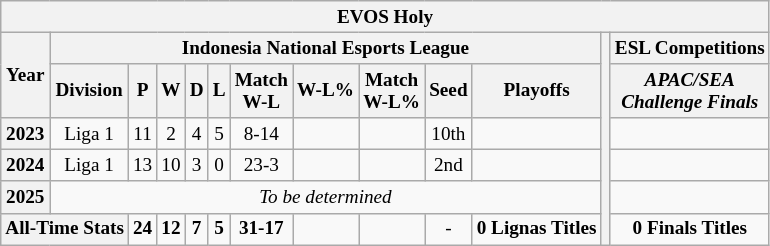<table class="wikitable" style="font-size:80%; text-align:center;">
<tr>
<th colspan="13">EVOS Holy</th>
</tr>
<tr>
<th rowspan="2">Year</th>
<th colspan="10">Indonesia National Esports League</th>
<th rowspan="16"></th>
<th>ESL Competitions</th>
</tr>
<tr>
<th>Division</th>
<th>P</th>
<th>W</th>
<th>D</th>
<th>L</th>
<th>Match <br> W-L</th>
<th>W-L%</th>
<th>Match <br> W-L%</th>
<th>Seed</th>
<th>Playoffs</th>
<th><em>APAC/SEA <br> Challenge Finals</em></th>
</tr>
<tr>
<th>2023</th>
<td>Liga 1</td>
<td>11</td>
<td>2</td>
<td>4</td>
<td>5</td>
<td>8-14</td>
<td></td>
<td></td>
<td>10th</td>
<td></td>
<td></td>
</tr>
<tr>
<th>2024</th>
<td>Liga 1</td>
<td>13</td>
<td>10</td>
<td>3</td>
<td>0</td>
<td>23-3</td>
<td></td>
<td></td>
<td>2nd</td>
<td></td>
<td></td>
</tr>
<tr>
<th>2025</th>
<td colspan="10"><em>To be determined</em></td>
<td></td>
</tr>
<tr>
<th colspan="2">All-Time Stats</th>
<td><strong>24</strong></td>
<td><strong>12</strong></td>
<td><strong>7</strong></td>
<td><strong>5</strong></td>
<td><strong>31-17</strong></td>
<td></td>
<td></td>
<td>-</td>
<td style="text-align:center;"><strong>0 Lignas Titles</strong></td>
<td style="text-align:center;"><strong>0 Finals Titles</strong></td>
</tr>
</table>
